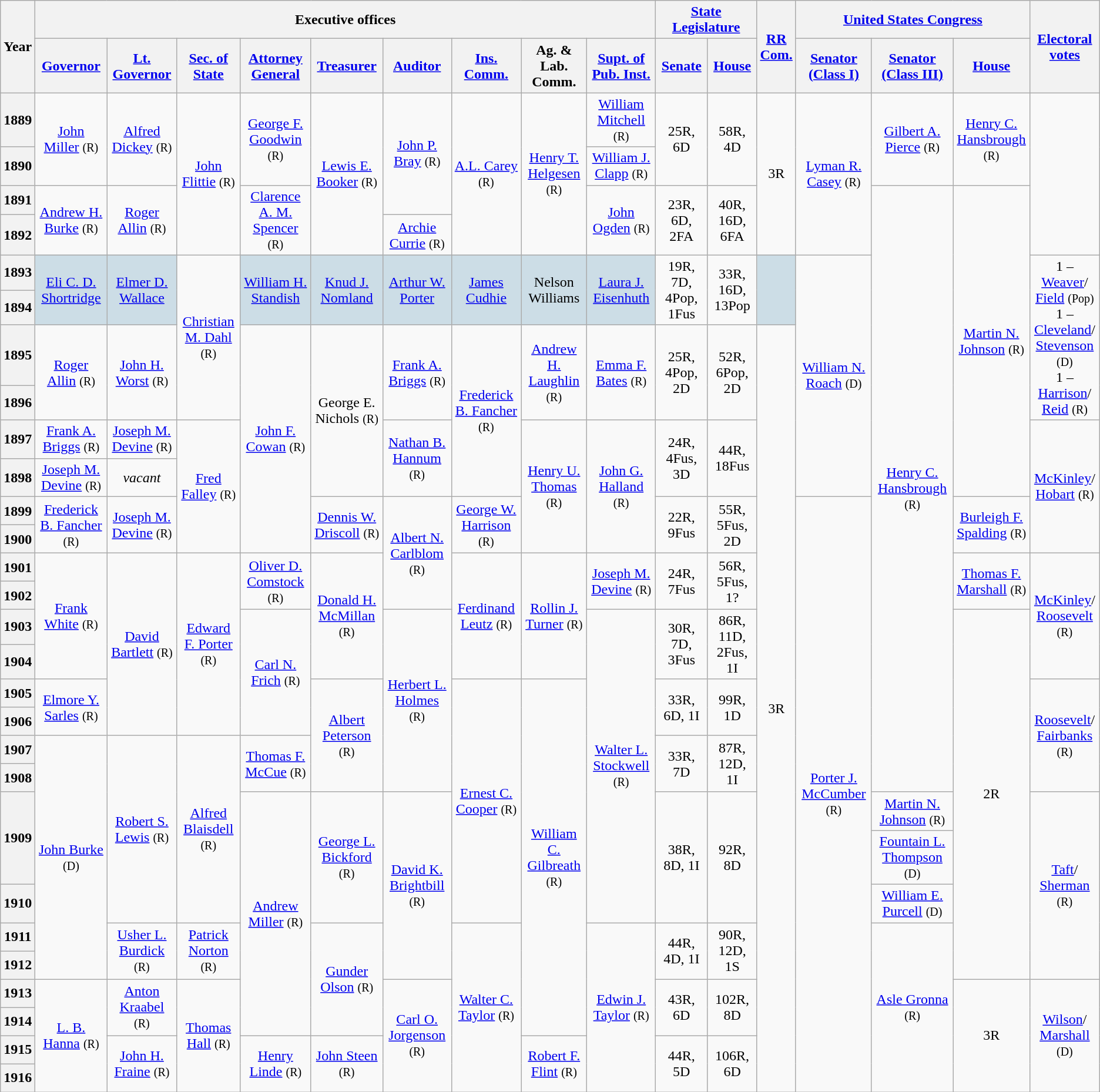<table class="wikitable sortable sticky-header-multi" style="text-align:center">
<tr>
<th rowspan=2 class=unsortable>Year</th>
<th colspan=9>Executive offices</th>
<th colspan=2><a href='#'>State Legislature</a></th>
<th rowspan=2 class=unsortable><a href='#'>RR<br>Com.</a></th>
<th colspan=3><a href='#'>United States Congress</a></th>
<th rowspan=2 class=unsortable><a href='#'>Electoral votes</a></th>
</tr>
<tr style="height:2em">
<th class=unsortable><a href='#'>Governor</a></th>
<th class=unsortable><a href='#'>Lt. Governor</a></th>
<th class=unsortable><a href='#'>Sec. of<br>State</a></th>
<th class=unsortable><a href='#'>Attorney<br>General</a></th>
<th class=unsortable><a href='#'>Treasurer</a></th>
<th class=unsortable><a href='#'>Auditor</a></th>
<th class=unsortable><a href='#'>Ins. Comm.</a></th>
<th class=unsortable>Ag. & Lab.<br>Comm.</th>
<th class=unsortable><a href='#'>Supt. of<br>Pub. Inst.</a></th>
<th class=unsortable><a href='#'>Senate</a></th>
<th class=unsortable><a href='#'>House</a></th>
<th class=unsortable><a href='#'>Senator<br>(Class I)</a></th>
<th class=unsortable><a href='#'>Senator<br>(Class III)</a></th>
<th class=unsortable><a href='#'>House</a></th>
</tr>
<tr style="height:2em">
<th>1889</th>
<td rowspan=2 ><a href='#'>John Miller</a> <small>(R)</small></td>
<td rowspan=2 ><a href='#'>Alfred Dickey</a> <small>(R)</small></td>
<td rowspan=4 ><a href='#'>John Flittie</a> <small>(R)</small></td>
<td rowspan=2 ><a href='#'>George F. Goodwin</a> <small>(R)</small></td>
<td rowspan=4 ><a href='#'>Lewis E. Booker</a> <small>(R)</small></td>
<td rowspan=3 ><a href='#'>John P. Bray</a> <small>(R)</small></td>
<td rowspan=4 ><a href='#'>A.L. Carey</a> <small>(R)</small></td>
<td rowspan=4 ><a href='#'>Henry T. Helgesen</a> <small>(R)</small></td>
<td><a href='#'>William Mitchell</a> <small>(R)</small></td>
<td rowspan=2 >25R, 6D</td>
<td rowspan=2 >58R, 4D</td>
<td rowspan=4 >3R</td>
<td rowspan=4 ><a href='#'>Lyman R. Casey</a> <small>(R)</small></td>
<td rowspan=2 ><a href='#'>Gilbert A. Pierce</a> <small>(R)</small></td>
<td rowspan=2 ><a href='#'>Henry C.<br>Hansbrough</a> <small>(R)</small></td>
<td rowspan=4></td>
</tr>
<tr style="height:2em">
<th>1890</th>
<td><a href='#'>William J. Clapp</a> <small>(R)</small></td>
</tr>
<tr style="height:2em">
<th>1891</th>
<td rowspan=2 ><a href='#'>Andrew H. Burke</a> <small>(R)</small></td>
<td rowspan=2 ><a href='#'>Roger Allin</a> <small>(R)</small></td>
<td rowspan=2 ><a href='#'>Clarence A. M. Spencer</a> <small>(R)</small></td>
<td rowspan=2 ><a href='#'>John Ogden</a> <small>(R)</small></td>
<td rowspan=2 >23R, 6D, 2FA</td>
<td rowspan=2 >40R, 16D, 6FA</td>
<td rowspan=18 ><a href='#'>Henry C. Hansbrough</a> <small>(R)</small></td>
<td rowspan=8 ><a href='#'>Martin N.<br>Johnson</a> <small>(R)</small></td>
</tr>
<tr style="height:2em">
<th>1892</th>
<td><a href='#'>Archie Currie</a> <small>(R)</small></td>
</tr>
<tr style="height:2em">
<th>1893</th>
<td rowspan=2 bgcolor="#CCDDE6"><a href='#'>Eli C. D. Shortridge</a> </td>
<td rowspan=2 bgcolor="#CCDDE6"><a href='#'>Elmer D. Wallace</a> </td>
<td rowspan=4 ><a href='#'>Christian M. Dahl</a> <small>(R)</small></td>
<td rowspan=2 bgcolor="#CCDDE6"><a href='#'>William H. Standish</a> </td>
<td rowspan=2 bgcolor="#CCDDE6"><a href='#'>Knud J. Nomland</a> </td>
<td rowspan=2 bgcolor="#CCDDE6"><a href='#'>Arthur W. Porter</a> </td>
<td rowspan=2 bgcolor="#CCDDE6"><a href='#'>James Cudhie</a> </td>
<td rowspan=2 bgcolor="#CCDDE6">Nelson Williams </td>
<td rowspan=2 bgcolor="#CCDDE6"><a href='#'>Laura J. Eisenhuth</a> </td>
<td rowspan=2 >19R, 7D, 4Pop, 1Fus</td>
<td rowspan=2 >33R, 16D, 13Pop</td>
<td rowspan=2 bgcolor="#CCDDE6"></td>
<td rowspan=6 ><a href='#'>William N. Roach</a> <small>(D)</small></td>
<td rowspan=4 >1 – <a href='#'>Weaver</a>/<br><a href='#'>Field</a> <small>(Pop)</small> <br>1 – <a href='#'>Cleveland</a>/<br><a href='#'>Stevenson</a> <small>(D)</small> <br>1 – <a href='#'>Harrison</a>/<br><a href='#'>Reid</a> <small>(R)</small> </td>
</tr>
<tr style="height:2em">
<th>1894</th>
</tr>
<tr style="height:2em">
<th>1895</th>
<td rowspan=2 ><a href='#'>Roger Allin</a> <small>(R)</small></td>
<td rowspan=2 ><a href='#'>John H. Worst</a> <small>(R)</small></td>
<td rowspan=6 ><a href='#'>John F. Cowan</a> <small>(R)</small></td>
<td rowspan=4 >George E. Nichols <small>(R)</small></td>
<td rowspan=2 ><a href='#'>Frank A. Briggs</a> <small>(R)</small></td>
<td rowspan=4 ><a href='#'>Frederick B. Fancher</a> <small>(R)</small></td>
<td rowspan=2 ><a href='#'>Andrew H. Laughlin</a> <small>(R)</small></td>
<td rowspan=2 ><a href='#'>Emma F. Bates</a> <small>(R)</small></td>
<td rowspan=2 >25R, 4Pop, 2D</td>
<td rowspan=2 >52R, 6Pop, 2D</td>
<td rowspan=23 >3R</td>
</tr>
<tr style="height:2em">
<th>1896</th>
</tr>
<tr style="height:2em">
<th>1897</th>
<td><a href='#'>Frank A. Briggs</a> <small>(R)</small></td>
<td><a href='#'>Joseph M. Devine</a> <small>(R)</small></td>
<td rowspan=4 ><a href='#'>Fred Falley</a> <small>(R)</small></td>
<td rowspan=2 ><a href='#'>Nathan B. Hannum</a> <small>(R)</small></td>
<td rowspan=4 ><a href='#'>Henry U. Thomas</a> <small>(R)</small></td>
<td rowspan=4 ><a href='#'>John G. Halland</a> <small>(R)</small></td>
<td rowspan=2 >24R, 4Fus, 3D</td>
<td rowspan=2 >44R, 18Fus</td>
<td rowspan=4 ><a href='#'>McKinley</a>/<br><a href='#'>Hobart</a> <small>(R)</small> </td>
</tr>
<tr style="height:2em">
<th>1898</th>
<td><a href='#'>Joseph M. Devine</a> <small>(R)</small></td>
<td><em>vacant</em></td>
</tr>
<tr style="height:2em">
<th>1899</th>
<td rowspan=2 ><a href='#'>Frederick B. Fancher</a> <small>(R)</small></td>
<td rowspan=2 ><a href='#'>Joseph M. Devine</a> <small>(R)</small></td>
<td rowspan=2 ><a href='#'>Dennis W. Driscoll</a> <small>(R)</small></td>
<td rowspan=4 ><a href='#'>Albert N. Carlblom</a> <small>(R)</small></td>
<td rowspan=2 ><a href='#'>George W. Harrison</a> <small>(R)</small></td>
<td rowspan=2 >22R, 9Fus</td>
<td rowspan=2 >55R, 5Fus, 2D</td>
<td rowspan=19 ><a href='#'>Porter J. McCumber</a> <small>(R)</small></td>
<td rowspan=2 ><a href='#'>Burleigh F.<br>Spalding</a> <small>(R)</small></td>
</tr>
<tr style="height:2em">
<th>1900</th>
</tr>
<tr style="height:2em">
<th>1901</th>
<td rowspan=4 ><a href='#'>Frank White</a> <small>(R)</small></td>
<td rowspan=6 ><a href='#'>David Bartlett</a> <small>(R)</small></td>
<td rowspan=6 ><a href='#'>Edward F. Porter</a> <small>(R)</small></td>
<td rowspan=2 ><a href='#'>Oliver D. Comstock</a> <small>(R)</small></td>
<td rowspan=4 ><a href='#'>Donald H. McMillan</a> <small>(R)</small></td>
<td rowspan=4 ><a href='#'>Ferdinand Leutz</a> <small>(R)</small></td>
<td rowspan=4 ><a href='#'>Rollin J. Turner</a> <small>(R)</small></td>
<td rowspan=2 ><a href='#'>Joseph M. Devine</a> <small>(R)</small></td>
<td rowspan=2 >24R, 7Fus</td>
<td rowspan=2 >56R, 5Fus, 1?</td>
<td rowspan=2 ><a href='#'>Thomas F.<br>Marshall</a> <small>(R)</small></td>
<td rowspan=4 ><a href='#'>McKinley</a>/<br><a href='#'>Roosevelt</a> <small>(R)</small> </td>
</tr>
<tr style="height:2em">
<th>1902</th>
</tr>
<tr style="height:2em">
<th>1903</th>
<td rowspan=4 ><a href='#'>Carl N. Frich</a> <small>(R)</small></td>
<td rowspan=6 ><a href='#'>Herbert L. Holmes</a> <small>(R)</small></td>
<td rowspan=9 ><a href='#'>Walter L. Stockwell</a> <small>(R)</small></td>
<td rowspan=2 >30R, 7D, 3Fus</td>
<td rowspan=2 >86R, 11D, 2Fus, 1I</td>
<td rowspan=11 >2R</td>
</tr>
<tr style="height:2em">
<th>1904</th>
</tr>
<tr style="height:2em">
<th>1905</th>
<td rowspan=2 ><a href='#'>Elmore Y. Sarles</a> <small>(R)</small></td>
<td rowspan=4 ><a href='#'>Albert Peterson</a> <small>(R)</small></td>
<td rowspan=7 ><a href='#'>Ernest C. Cooper</a> <small>(R)</small></td>
<td rowspan=11 ><a href='#'>William C. Gilbreath</a> <small>(R)</small></td>
<td rowspan=2 >33R, 6D, 1I</td>
<td rowspan=2 >99R, 1D</td>
<td rowspan=4 ><a href='#'>Roosevelt</a>/<br><a href='#'>Fairbanks</a> <small>(R)</small> </td>
</tr>
<tr style="height:2em">
<th>1906</th>
</tr>
<tr style="height:2em">
<th>1907</th>
<td rowspan=7 ><a href='#'>John Burke</a> <small>(D)</small></td>
<td rowspan=5 ><a href='#'>Robert S. Lewis</a> <small>(R)</small></td>
<td rowspan=5 ><a href='#'>Alfred Blaisdell</a> <small>(R)</small></td>
<td rowspan=2 ><a href='#'>Thomas F. McCue</a> <small>(R)</small></td>
<td rowspan=2 >33R, 7D</td>
<td rowspan=2 >87R, 12D, 1I</td>
</tr>
<tr style="height:2em">
<th>1908</th>
</tr>
<tr style="height:2em">
<th rowspan=2>1909</th>
<td rowspan=7 ><a href='#'>Andrew Miller</a> <small>(R)</small></td>
<td rowspan=3 ><a href='#'>George L. Bickford</a> <small>(R)</small></td>
<td rowspan=5 ><a href='#'>David K. Brightbill</a> <small>(R)</small></td>
<td rowspan=3 >38R, 8D, 1I</td>
<td rowspan=3 >92R, 8D</td>
<td><a href='#'>Martin N. Johnson</a> <small>(R)</small></td>
<td rowspan=5 ><a href='#'>Taft</a>/<br><a href='#'>Sherman</a> <small>(R)</small> </td>
</tr>
<tr style="height:2em">
<td><a href='#'>Fountain L. Thompson</a> <small>(D)</small></td>
</tr>
<tr style="height:2em">
<th>1910</th>
<td><a href='#'>William E. Purcell</a> <small>(D)</small></td>
</tr>
<tr style="height:2em">
<th>1911</th>
<td rowspan=2 ><a href='#'>Usher L. Burdick</a> <small>(R)</small></td>
<td rowspan=2 ><a href='#'>Patrick Norton</a> <small>(R)</small></td>
<td rowspan=4 ><a href='#'>Gunder Olson</a> <small>(R)</small></td>
<td rowspan=6 ><a href='#'>Walter C. Taylor</a> <small>(R)</small></td>
<td rowspan=6 ><a href='#'>Edwin J. Taylor</a> <small>(R)</small></td>
<td rowspan=2 >44R, 4D, 1I</td>
<td rowspan=2 >90R, 12D, 1S</td>
<td rowspan=6 ><a href='#'>Asle Gronna</a> <small>(R)</small></td>
</tr>
<tr style="height:2em">
<th>1912</th>
</tr>
<tr style="height:2em">
<th>1913</th>
<td rowspan=4 ><a href='#'>L. B. Hanna</a> <small>(R)</small></td>
<td rowspan=2 ><a href='#'>Anton Kraabel</a> <small>(R)</small></td>
<td rowspan=4 ><a href='#'>Thomas Hall</a> <small>(R)</small></td>
<td rowspan=4 ><a href='#'>Carl O. Jorgenson</a> <small>(R)</small></td>
<td rowspan=2 >43R, 6D</td>
<td rowspan=2 >102R, 8D</td>
<td rowspan=4 >3R</td>
<td rowspan=4 ><a href='#'>Wilson</a>/<br><a href='#'>Marshall</a> <small>(D)</small> </td>
</tr>
<tr style="height:2em">
<th>1914</th>
</tr>
<tr style="height:2em">
<th>1915</th>
<td rowspan=2 ><a href='#'>John H. Fraine</a> <small>(R)</small></td>
<td rowspan=2 ><a href='#'>Henry Linde</a> <small>(R)</small></td>
<td rowspan=2 ><a href='#'>John Steen</a> <small>(R)</small></td>
<td rowspan=2 ><a href='#'>Robert F. Flint</a> <small>(R)</small></td>
<td rowspan=2 >44R, 5D</td>
<td rowspan=2 >106R, 6D</td>
</tr>
<tr style="height:2em">
<th>1916</th>
</tr>
</table>
